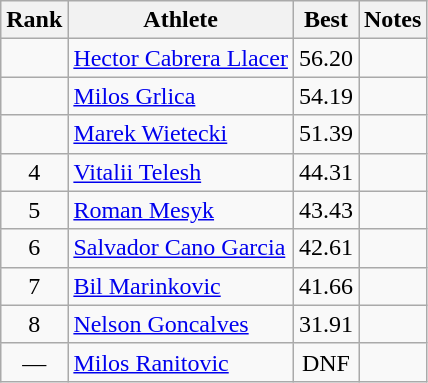<table class="wikitable sortable" style="text-align:center">
<tr>
<th>Rank</th>
<th>Athlete</th>
<th>Best</th>
<th>Notes</th>
</tr>
<tr>
<td></td>
<td style="text-align:left"><a href='#'>Hector Cabrera Llacer</a><br></td>
<td>56.20</td>
<td></td>
</tr>
<tr>
<td></td>
<td style="text-align:left"><a href='#'>Milos Grlica</a><br></td>
<td>54.19</td>
<td></td>
</tr>
<tr>
<td></td>
<td style="text-align:left"><a href='#'>Marek Wietecki</a><br></td>
<td>51.39</td>
<td></td>
</tr>
<tr>
<td>4</td>
<td style="text-align:left"><a href='#'>Vitalii Telesh</a><br></td>
<td>44.31</td>
<td></td>
</tr>
<tr>
<td>5</td>
<td style="text-align:left"><a href='#'>Roman Mesyk</a><br></td>
<td>43.43</td>
<td></td>
</tr>
<tr>
<td>6</td>
<td style="text-align:left"><a href='#'>Salvador Cano Garcia</a><br></td>
<td>42.61</td>
<td></td>
</tr>
<tr>
<td>7</td>
<td style="text-align:left"><a href='#'>Bil Marinkovic</a><br></td>
<td>41.66</td>
<td></td>
</tr>
<tr>
<td>8</td>
<td style="text-align:left"><a href='#'>Nelson Goncalves</a><br></td>
<td>31.91</td>
<td></td>
</tr>
<tr>
<td>—</td>
<td style="text-align:left"><a href='#'>Milos Ranitovic</a><br></td>
<td>DNF</td>
<td></td>
</tr>
</table>
